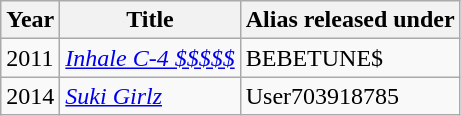<table class="wikitable">
<tr>
<th>Year</th>
<th>Title</th>
<th>Alias released under</th>
</tr>
<tr>
<td>2011</td>
<td><em><a href='#'>Inhale C-4 $$$$$</a></em></td>
<td>BEBETUNE$</td>
</tr>
<tr>
<td>2014</td>
<td><em><a href='#'>Suki Girlz</a></em></td>
<td>User703918785</td>
</tr>
</table>
